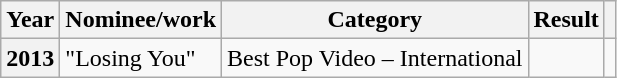<table class="wikitable sortable plainrowheaders">
<tr>
<th scope="col">Year</th>
<th scope="col">Nominee/work</th>
<th scope="col">Category</th>
<th scope="col">Result</th>
<th scope="col"></th>
</tr>
<tr>
<th scope="row">2013</th>
<td>"Losing You"</td>
<td>Best Pop Video – International</td>
<td></td>
<td align="center"></td>
</tr>
</table>
